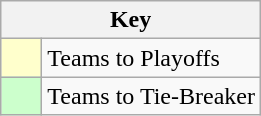<table class="wikitable" style="text-align: center;">
<tr>
<th colspan=2>Key</th>
</tr>
<tr>
<td style="background:#ffc; width:20px;"></td>
<td align=left>Teams to Playoffs</td>
</tr>
<tr>
<td style="background:#ccffcc; width:20px;"></td>
<td align=left>Teams to Tie-Breaker</td>
</tr>
</table>
